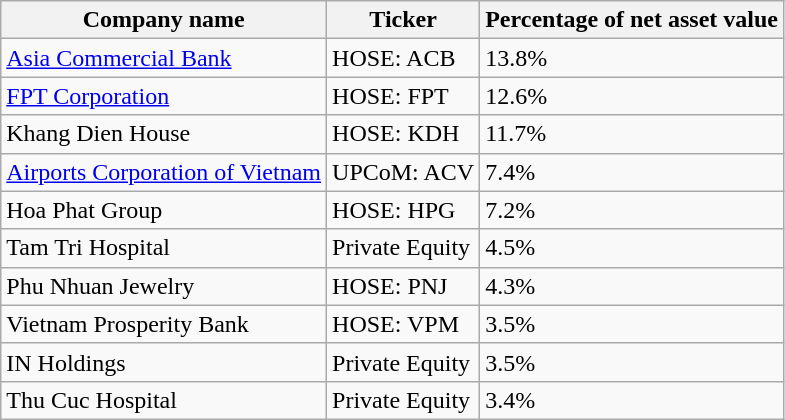<table class="wikitable">
<tr>
<th>Company name</th>
<th>Ticker</th>
<th>Percentage of net asset value</th>
</tr>
<tr>
<td><a href='#'>Asia Commercial Bank</a></td>
<td>HOSE: ACB</td>
<td>13.8%</td>
</tr>
<tr>
<td><a href='#'>FPT Corporation</a></td>
<td>HOSE: FPT</td>
<td>12.6%</td>
</tr>
<tr>
<td>Khang Dien House</td>
<td>HOSE: KDH</td>
<td>11.7%</td>
</tr>
<tr>
<td><a href='#'>Airports Corporation of Vietnam</a></td>
<td>UPCoM: ACV</td>
<td>7.4%</td>
</tr>
<tr>
<td>Hoa Phat Group</td>
<td>HOSE: HPG</td>
<td>7.2%</td>
</tr>
<tr>
<td>Tam Tri Hospital</td>
<td>Private Equity</td>
<td>4.5%</td>
</tr>
<tr>
<td>Phu Nhuan Jewelry</td>
<td>HOSE: PNJ</td>
<td>4.3%</td>
</tr>
<tr>
<td>Vietnam Prosperity Bank</td>
<td>HOSE: VPM</td>
<td>3.5%</td>
</tr>
<tr>
<td>IN Holdings</td>
<td>Private Equity</td>
<td>3.5%</td>
</tr>
<tr>
<td>Thu Cuc Hospital</td>
<td>Private Equity</td>
<td>3.4%</td>
</tr>
</table>
